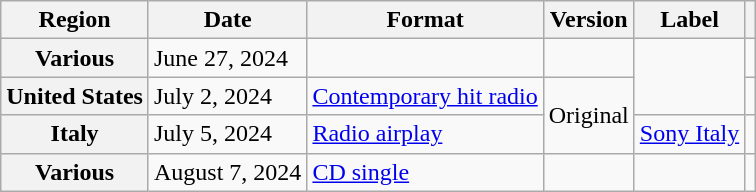<table class="wikitable plainrowheaders">
<tr>
<th scope="col">Region</th>
<th scope="col">Date</th>
<th scope="col">Format</th>
<th scope="col">Version</th>
<th scope="col">Label</th>
<th scope="col"></th>
</tr>
<tr>
<th scope="row">Various</th>
<td>June 27, 2024</td>
<td></td>
<td></td>
<td rowspan="2"></td>
<td style="text-align:center"></td>
</tr>
<tr>
<th scope="row">United States</th>
<td>July 2, 2024</td>
<td><a href='#'>Contemporary hit radio</a></td>
<td rowspan="2">Original</td>
<td style="text-align:center"></td>
</tr>
<tr>
<th scope="row">Italy</th>
<td>July 5, 2024</td>
<td><a href='#'>Radio airplay</a></td>
<td><a href='#'>Sony Italy</a></td>
<td style="text-align:center"></td>
</tr>
<tr>
<th scope="row">Various</th>
<td>August 7, 2024</td>
<td><a href='#'>CD single</a></td>
<td></td>
<td></td>
<td style="text-align:center;"></td>
</tr>
</table>
